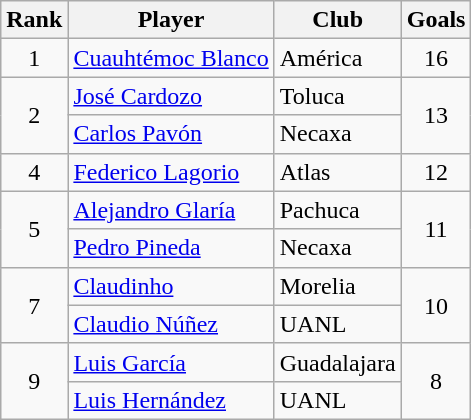<table class="wikitable">
<tr>
<th>Rank</th>
<th>Player</th>
<th>Club</th>
<th>Goals</th>
</tr>
<tr>
<td align=center rowspan=1>1</td>
<td> <a href='#'>Cuauhtémoc Blanco</a></td>
<td>América</td>
<td align=center rowspan=1>16</td>
</tr>
<tr>
<td align=center rowspan=2>2</td>
<td> <a href='#'>José Cardozo</a></td>
<td>Toluca</td>
<td align=center rowspan=2>13</td>
</tr>
<tr>
<td> <a href='#'>Carlos Pavón</a></td>
<td>Necaxa</td>
</tr>
<tr>
<td align=center rowspan=1>4</td>
<td> <a href='#'>Federico Lagorio</a></td>
<td>Atlas</td>
<td align=center rowspan=1>12</td>
</tr>
<tr>
<td align=center rowspan=2>5</td>
<td> <a href='#'>Alejandro Glaría</a></td>
<td>Pachuca</td>
<td align=center rowspan=2>11</td>
</tr>
<tr>
<td> <a href='#'>Pedro Pineda</a></td>
<td>Necaxa</td>
</tr>
<tr>
<td align=center rowspan=2>7</td>
<td> <a href='#'>Claudinho</a></td>
<td>Morelia</td>
<td align=center rowspan=2>10</td>
</tr>
<tr>
<td> <a href='#'>Claudio Núñez</a></td>
<td>UANL</td>
</tr>
<tr>
<td align=center rowspan=2>9</td>
<td> <a href='#'>Luis García</a></td>
<td>Guadalajara</td>
<td align=center rowspan=2>8</td>
</tr>
<tr>
<td> <a href='#'>Luis Hernández</a></td>
<td>UANL</td>
</tr>
</table>
